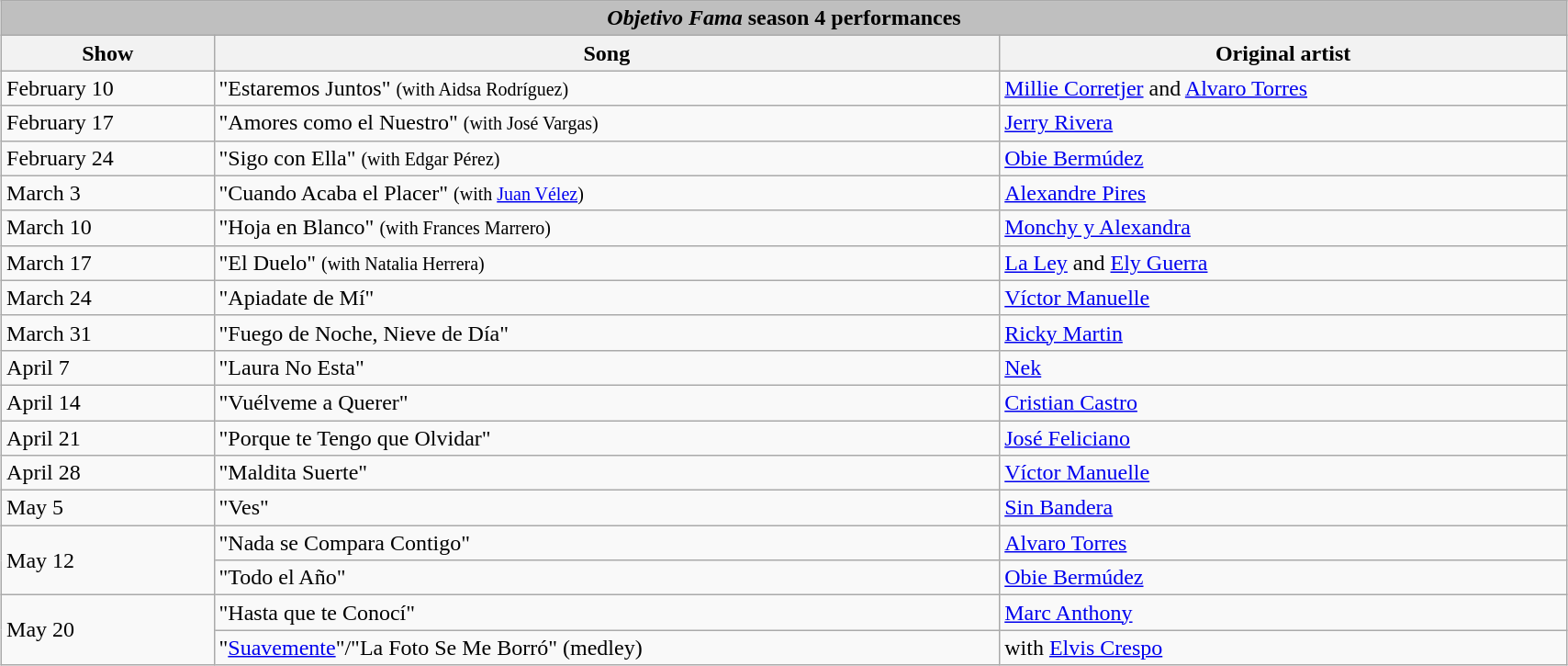<table class="wikitable collapsible autocollapse" style="width:90%; margin:1em auto 1em auto;">
<tr>
<th colspan="3" style="background:#BFBFBF;"><em>Objetivo Fama</em> season 4 performances</th>
</tr>
<tr>
<th>Show</th>
<th>Song</th>
<th>Original artist</th>
</tr>
<tr>
<td>February 10</td>
<td>"Estaremos Juntos" <small>(with Aidsa Rodríguez)</small></td>
<td><a href='#'>Millie Corretjer</a> and <a href='#'>Alvaro Torres</a></td>
</tr>
<tr>
<td>February 17</td>
<td>"Amores como el Nuestro" <small>(with José Vargas)</small></td>
<td><a href='#'>Jerry Rivera</a></td>
</tr>
<tr>
<td>February 24</td>
<td>"Sigo con Ella" <small>(with Edgar Pérez)</small></td>
<td><a href='#'>Obie Bermúdez</a></td>
</tr>
<tr>
<td>March 3</td>
<td>"Cuando Acaba el Placer" <small>(with <a href='#'>Juan Vélez</a>)</small></td>
<td><a href='#'>Alexandre Pires</a></td>
</tr>
<tr>
<td>March 10</td>
<td>"Hoja en Blanco" <small>(with Frances Marrero)</small></td>
<td><a href='#'>Monchy y Alexandra</a></td>
</tr>
<tr>
<td>March 17</td>
<td>"El Duelo" <small>(with Natalia Herrera)</small></td>
<td><a href='#'>La Ley</a> and <a href='#'>Ely Guerra</a></td>
</tr>
<tr>
<td>March 24</td>
<td>"Apiadate de Mí"</td>
<td><a href='#'>Víctor Manuelle</a></td>
</tr>
<tr>
<td>March 31</td>
<td>"Fuego de Noche, Nieve de Día"</td>
<td><a href='#'>Ricky Martin</a></td>
</tr>
<tr>
<td>April 7</td>
<td>"Laura No Esta"</td>
<td><a href='#'>Nek</a></td>
</tr>
<tr>
<td>April 14</td>
<td>"Vuélveme a Querer"</td>
<td><a href='#'>Cristian Castro</a></td>
</tr>
<tr>
<td>April 21</td>
<td>"Porque te Tengo que Olvidar"</td>
<td><a href='#'>José Feliciano</a></td>
</tr>
<tr>
<td>April 28</td>
<td>"Maldita Suerte"</td>
<td><a href='#'>Víctor Manuelle</a></td>
</tr>
<tr>
<td>May 5</td>
<td>"Ves"</td>
<td><a href='#'>Sin Bandera</a></td>
</tr>
<tr>
<td rowspan="2">May 12</td>
<td>"Nada se Compara Contigo"</td>
<td><a href='#'>Alvaro Torres</a></td>
</tr>
<tr>
<td>"Todo el Año"</td>
<td><a href='#'>Obie Bermúdez</a></td>
</tr>
<tr>
<td rowspan="2">May 20</td>
<td>"Hasta que te Conocí"</td>
<td><a href='#'>Marc Anthony</a></td>
</tr>
<tr>
<td>"<a href='#'>Suavemente</a>"/"La Foto Se Me Borró" (medley)</td>
<td>with <a href='#'>Elvis Crespo</a></td>
</tr>
</table>
